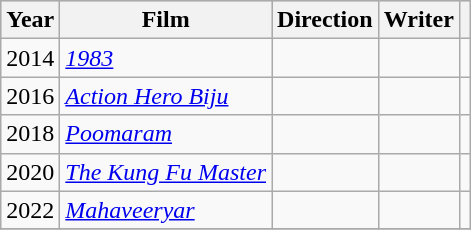<table class="wikitable sortable">
<tr style="background:#ccc; text-align:center;"!>
<th>Year</th>
<th>Film</th>
<th>Direction</th>
<th>Writer</th>
<th class="unsortable"></th>
</tr>
<tr>
<td>2014</td>
<td><em><a href='#'>1983</a></em></td>
<td></td>
<td></td>
<td></td>
</tr>
<tr>
<td>2016</td>
<td><em><a href='#'>Action Hero Biju</a></em></td>
<td></td>
<td></td>
<td></td>
</tr>
<tr>
<td>2018</td>
<td><em><a href='#'>Poomaram</a></em></td>
<td></td>
<td></td>
<td></td>
</tr>
<tr>
<td>2020</td>
<td><em><a href='#'>The Kung Fu Master</a></em></td>
<td></td>
<td></td>
<td></td>
</tr>
<tr>
<td>2022</td>
<td><em><a href='#'>Mahaveeryar</a></em></td>
<td></td>
<td></td>
<td></td>
</tr>
<tr>
</tr>
</table>
